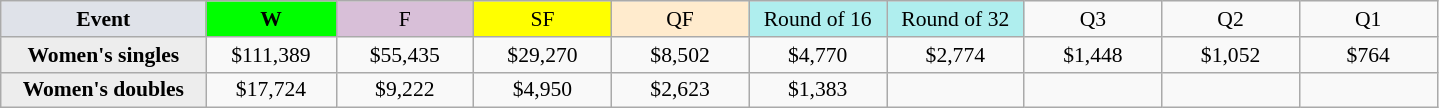<table class=wikitable style=font-size:90%;text-align:center>
<tr>
<td width=130 bgcolor=dfe2e9><strong>Event</strong></td>
<td width=80 bgcolor=lime><strong>W</strong></td>
<td width=85 bgcolor=thistle>F</td>
<td width=85 bgcolor=ffff00>SF</td>
<td width=85 bgcolor=ffebcd>QF</td>
<td width=85 bgcolor=afeeee>Round of 16</td>
<td width=85 bgcolor=afeeee>Round of 32</td>
<td width=85>Q3</td>
<td width=85>Q2</td>
<td width=85>Q1</td>
</tr>
<tr>
<th style=background:#ededed>Women's singles</th>
<td>$111,389</td>
<td>$55,435</td>
<td>$29,270</td>
<td>$8,502</td>
<td>$4,770</td>
<td>$2,774</td>
<td>$1,448</td>
<td>$1,052</td>
<td>$764</td>
</tr>
<tr>
<th style=background:#ededed>Women's doubles</th>
<td>$17,724</td>
<td>$9,222</td>
<td>$4,950</td>
<td>$2,623</td>
<td>$1,383</td>
<td></td>
<td></td>
<td></td>
<td></td>
</tr>
</table>
